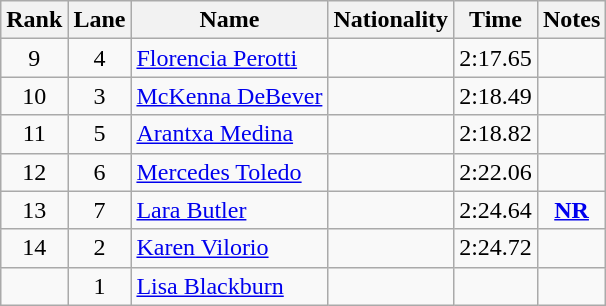<table class="wikitable sortable" style="text-align:center">
<tr>
<th>Rank</th>
<th>Lane</th>
<th>Name</th>
<th>Nationality</th>
<th>Time</th>
<th>Notes</th>
</tr>
<tr>
<td>9</td>
<td>4</td>
<td align=left><a href='#'>Florencia Perotti</a></td>
<td align=left></td>
<td>2:17.65</td>
<td></td>
</tr>
<tr>
<td>10</td>
<td>3</td>
<td align=left><a href='#'>McKenna DeBever</a></td>
<td align=left></td>
<td>2:18.49</td>
<td></td>
</tr>
<tr>
<td>11</td>
<td>5</td>
<td align=left><a href='#'>Arantxa Medina</a></td>
<td align=left></td>
<td>2:18.82</td>
<td></td>
</tr>
<tr>
<td>12</td>
<td>6</td>
<td align=left><a href='#'>Mercedes Toledo</a></td>
<td align=left></td>
<td>2:22.06</td>
<td></td>
</tr>
<tr>
<td>13</td>
<td>7</td>
<td align=left><a href='#'>Lara Butler</a></td>
<td align=left></td>
<td>2:24.64</td>
<td><strong><a href='#'>NR</a></strong></td>
</tr>
<tr>
<td>14</td>
<td>2</td>
<td align=left><a href='#'>Karen Vilorio</a></td>
<td align=left></td>
<td>2:24.72</td>
<td></td>
</tr>
<tr>
<td></td>
<td>1</td>
<td align=left><a href='#'>Lisa Blackburn</a></td>
<td align=left></td>
<td></td>
<td></td>
</tr>
</table>
